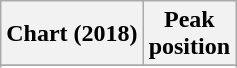<table class="wikitable sortable plainrowheaders" style="text-align:center">
<tr>
<th scope="col">Chart (2018)</th>
<th scope="col">Peak<br>position</th>
</tr>
<tr>
</tr>
<tr>
</tr>
<tr>
</tr>
</table>
